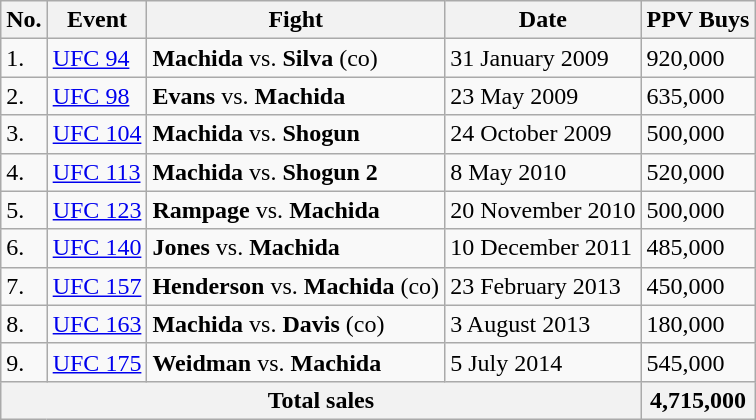<table class="wikitable sortable">
<tr>
<th>No.</th>
<th>Event</th>
<th>Fight</th>
<th>Date</th>
<th>PPV Buys</th>
</tr>
<tr>
<td>1.</td>
<td><a href='#'>UFC 94</a></td>
<td><strong>Machida</strong> vs. <strong>Silva</strong> (co)</td>
<td>31 January 2009</td>
<td>920,000</td>
</tr>
<tr>
<td>2.</td>
<td><a href='#'>UFC 98</a></td>
<td><strong>Evans</strong> vs. <strong>Machida</strong></td>
<td>23 May 2009</td>
<td>635,000</td>
</tr>
<tr>
<td>3.</td>
<td><a href='#'>UFC 104</a></td>
<td><strong>Machida</strong> vs. <strong>Shogun</strong></td>
<td>24 October 2009</td>
<td>500,000</td>
</tr>
<tr>
<td>4.</td>
<td><a href='#'>UFC 113</a></td>
<td><strong>Machida</strong> vs. <strong>Shogun 2</strong></td>
<td>8 May 2010</td>
<td>520,000</td>
</tr>
<tr>
<td>5.</td>
<td><a href='#'>UFC 123</a></td>
<td><strong>Rampage</strong> vs. <strong>Machida</strong></td>
<td>20 November 2010</td>
<td>500,000</td>
</tr>
<tr>
<td>6.</td>
<td><a href='#'>UFC 140</a></td>
<td><strong>Jones</strong> vs. <strong>Machida</strong></td>
<td>10 December 2011</td>
<td>485,000</td>
</tr>
<tr>
<td>7.</td>
<td><a href='#'>UFC 157</a></td>
<td><strong>Henderson</strong> vs. <strong>Machida</strong> (co)</td>
<td>23 February 2013</td>
<td>450,000</td>
</tr>
<tr>
<td>8.</td>
<td><a href='#'>UFC 163</a></td>
<td><strong>Machida</strong> vs. <strong>Davis</strong> (co)</td>
<td>3 August 2013</td>
<td>180,000</td>
</tr>
<tr>
<td>9.</td>
<td><a href='#'>UFC 175</a></td>
<td><strong>Weidman</strong> vs. <strong>Machida</strong></td>
<td>5 July 2014</td>
<td>545,000</td>
</tr>
<tr>
<th colspan="4">Total sales</th>
<th>4,715,000</th>
</tr>
</table>
